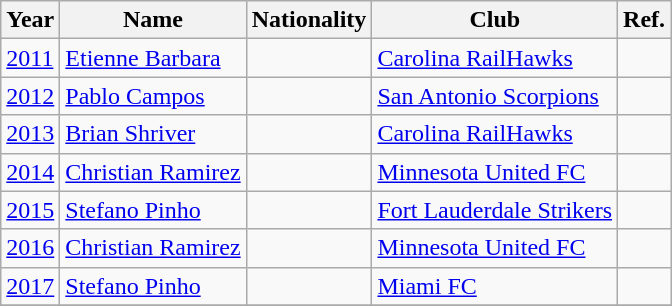<table class="wikitable sortable">
<tr>
<th>Year</th>
<th>Name</th>
<th>Nationality</th>
<th>Club</th>
<th>Ref.</th>
</tr>
<tr>
<td><a href='#'>2011</a></td>
<td><a href='#'>Etienne Barbara</a></td>
<td></td>
<td><a href='#'>Carolina RailHawks</a></td>
<td></td>
</tr>
<tr>
<td><a href='#'>2012</a></td>
<td><a href='#'>Pablo Campos</a></td>
<td></td>
<td><a href='#'>San Antonio Scorpions</a></td>
<td></td>
</tr>
<tr>
<td><a href='#'>2013</a></td>
<td><a href='#'>Brian Shriver</a></td>
<td></td>
<td><a href='#'>Carolina RailHawks</a></td>
<td></td>
</tr>
<tr>
<td><a href='#'>2014</a></td>
<td><a href='#'>Christian Ramirez</a></td>
<td></td>
<td><a href='#'>Minnesota United FC</a></td>
<td></td>
</tr>
<tr>
<td><a href='#'>2015</a></td>
<td><a href='#'>Stefano Pinho</a></td>
<td></td>
<td><a href='#'>Fort Lauderdale Strikers</a></td>
<td></td>
</tr>
<tr>
<td><a href='#'>2016</a></td>
<td><a href='#'>Christian Ramirez</a></td>
<td></td>
<td><a href='#'>Minnesota United FC</a></td>
<td></td>
</tr>
<tr>
<td><a href='#'>2017</a></td>
<td><a href='#'>Stefano Pinho</a></td>
<td></td>
<td><a href='#'>Miami FC</a></td>
<td></td>
</tr>
<tr>
</tr>
</table>
